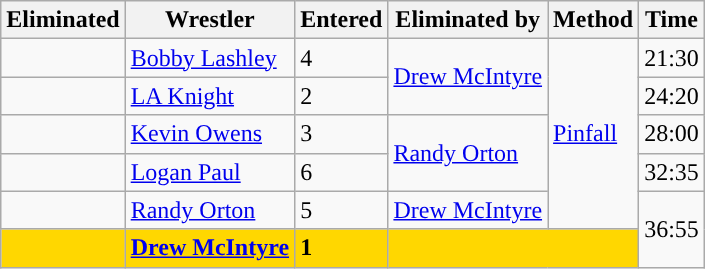<table class="wikitable sortable">
<tr>
<th>Eliminated</th>
<th>Wrestler</th>
<th>Entered</th>
<th>Eliminated by</th>
<th>Method</th>
<th>Time</th>
</tr>
<tr>
<td></td>
<td><a href='#'>Bobby Lashley</a></td>
<td>4</td>
<td rowspan=2><a href='#'>Drew McIntyre</a></td>
<td rowspan=5><a href='#'>Pinfall</a></td>
<td>21:30</td>
</tr>
<tr>
<td></td>
<td><a href='#'>LA Knight</a></td>
<td>2</td>
<td>24:20</td>
</tr>
<tr>
<td></td>
<td><a href='#'>Kevin Owens</a></td>
<td>3</td>
<td rowspan=2><a href='#'>Randy Orton</a></td>
<td>28:00</td>
</tr>
<tr>
<td></td>
<td><a href='#'>Logan Paul</a></td>
<td>6</td>
<td>32:35</td>
</tr>
<tr>
<td></td>
<td><a href='#'>Randy Orton</a></td>
<td>5</td>
<td><a href='#'>Drew McIntyre</a></td>
<td rowspan=2>36:55</td>
</tr>
<tr style="background: gold">
<td></td>
<td><strong><a href='#'>Drew McIntyre</a></strong></td>
<td><strong>1</strong></td>
<td colspan="2"></td>
</tr>
</table>
